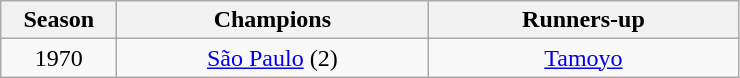<table class="wikitable" style="text-align:center; margin-left:1em;">
<tr>
<th style="width:70px">Season</th>
<th style="width:200px">Champions</th>
<th style="width:200px">Runners-up</th>
</tr>
<tr>
<td>1970</td>
<td><a href='#'>São Paulo</a> (2)</td>
<td><a href='#'>Tamoyo</a></td>
</tr>
</table>
